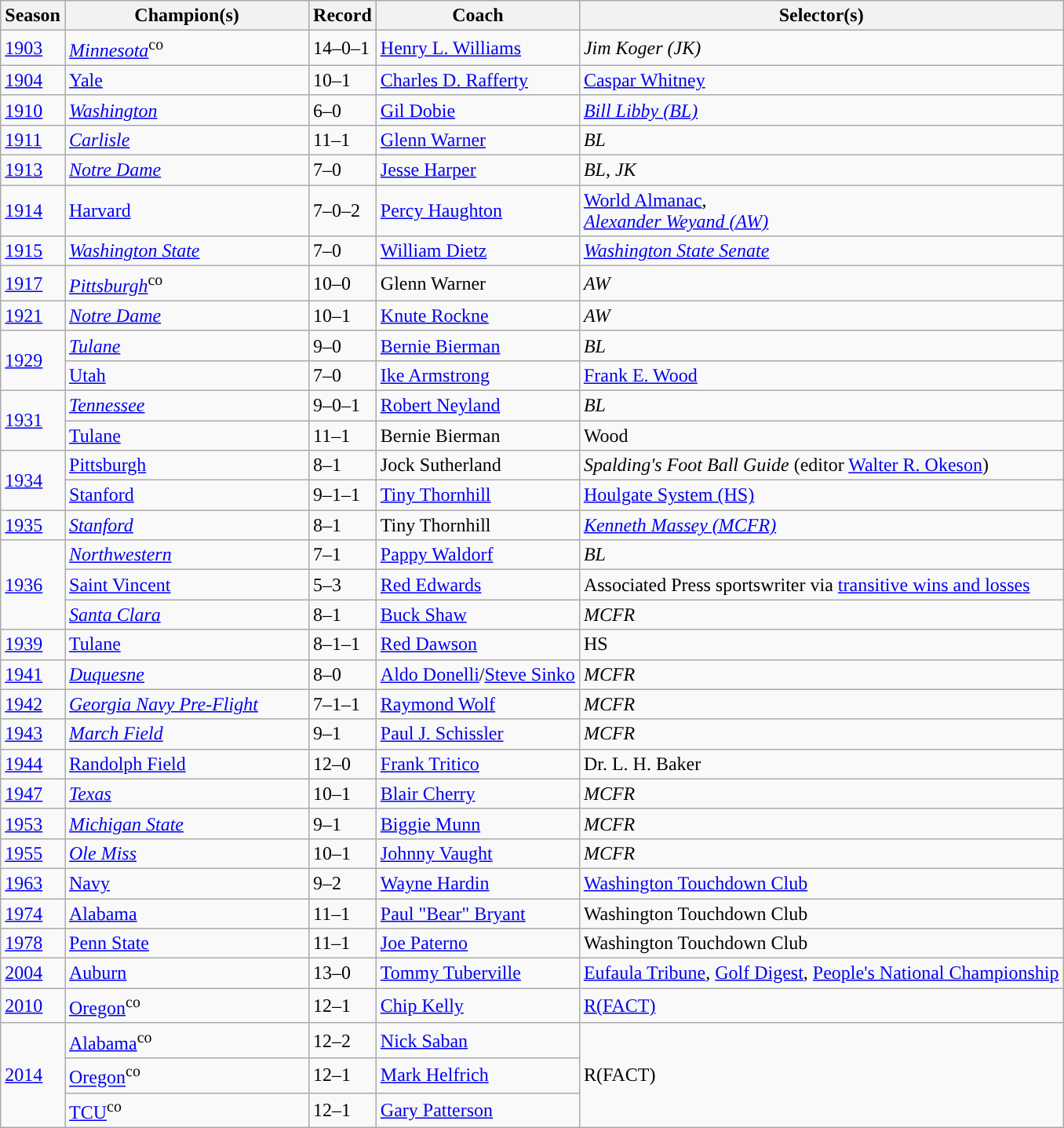<table class="wikitable">
<tr>
<th width=px>Season</th>
<th width=200px>Champion(s)</th>
<th width=px>Record</th>
<th width=px>Coach</th>
<th width=px>Selector(s)</th>
</tr>
<tr>
<td><a href='#'>1903</a></td>
<td><em><a href='#'>Minnesota</a></em><sup>co</sup></td>
<td>14–0–1</td>
<td><a href='#'>Henry L. Williams</a></td>
<td><em>Jim Koger (JK)</em></td>
</tr>
<tr>
<td><a href='#'>1904</a></td>
<td><a href='#'>Yale</a></td>
<td>10–1</td>
<td><a href='#'>Charles D. Rafferty</a></td>
<td><a href='#'>Caspar Whitney</a></td>
</tr>
<tr>
<td><a href='#'>1910</a></td>
<td><em><a href='#'>Washington</a></em></td>
<td>6–0</td>
<td><a href='#'>Gil Dobie</a></td>
<td><em><a href='#'>Bill Libby (BL)</a></em></td>
</tr>
<tr>
<td><a href='#'>1911</a></td>
<td><em><a href='#'>Carlisle</a></em></td>
<td>11–1</td>
<td><a href='#'>Glenn Warner</a></td>
<td><em>BL</em></td>
</tr>
<tr>
<td><a href='#'>1913</a></td>
<td><em><a href='#'>Notre Dame</a></em></td>
<td>7–0</td>
<td><a href='#'>Jesse Harper</a></td>
<td><em>BL</em>, <em>JK</em></td>
</tr>
<tr>
<td><a href='#'>1914</a></td>
<td><a href='#'>Harvard</a></td>
<td>7–0–2</td>
<td><a href='#'>Percy Haughton</a></td>
<td><a href='#'>World Almanac</a>,<br><em><a href='#'>Alexander Weyand (AW)</a></em></td>
</tr>
<tr>
<td><a href='#'>1915</a></td>
<td><em><a href='#'>Washington State</a></em></td>
<td>7–0</td>
<td><a href='#'>William Dietz</a></td>
<td><em><a href='#'>Washington State Senate</a></em></td>
</tr>
<tr>
<td><a href='#'>1917</a></td>
<td><em><a href='#'>Pittsburgh</a></em><sup>co</sup></td>
<td>10–0</td>
<td>Glenn Warner</td>
<td><em>AW</em></td>
</tr>
<tr>
<td><a href='#'>1921</a></td>
<td><em><a href='#'>Notre Dame</a></em></td>
<td>10–1</td>
<td><a href='#'>Knute Rockne</a></td>
<td><em>AW</em></td>
</tr>
<tr>
<td rowspan="2"><a href='#'>1929</a></td>
<td><em><a href='#'>Tulane</a></em></td>
<td>9–0</td>
<td><a href='#'>Bernie Bierman</a></td>
<td><em>BL</em></td>
</tr>
<tr>
<td><a href='#'>Utah</a></td>
<td>7–0</td>
<td><a href='#'>Ike Armstrong</a></td>
<td><a href='#'>Frank E. Wood</a></td>
</tr>
<tr>
<td rowspan="2"><a href='#'>1931</a></td>
<td><em><a href='#'>Tennessee</a></em></td>
<td>9–0–1</td>
<td><a href='#'>Robert Neyland</a></td>
<td><em>BL</em></td>
</tr>
<tr>
<td><a href='#'>Tulane</a></td>
<td>11–1</td>
<td>Bernie Bierman</td>
<td>Wood</td>
</tr>
<tr>
<td rowspan="2"><a href='#'>1934</a></td>
<td><a href='#'>Pittsburgh</a></td>
<td>8–1</td>
<td>Jock Sutherland</td>
<td><em>Spalding's Foot Ball Guide</em> (editor <a href='#'>Walter R. Okeson</a>)</td>
</tr>
<tr>
<td><a href='#'>Stanford</a></td>
<td>9–1–1</td>
<td><a href='#'>Tiny Thornhill</a></td>
<td><a href='#'>Houlgate System (HS)</a></td>
</tr>
<tr>
<td><a href='#'>1935</a></td>
<td><em> <a href='#'>Stanford</a></em></td>
<td>8–1</td>
<td>Tiny Thornhill</td>
<td><em><a href='#'>Kenneth Massey (MCFR)</a></em></td>
</tr>
<tr>
<td rowspan="3"><a href='#'>1936</a></td>
<td><em><a href='#'>Northwestern</a></em></td>
<td>7–1</td>
<td><a href='#'>Pappy Waldorf</a></td>
<td><em>BL</em></td>
</tr>
<tr>
<td><a href='#'>Saint Vincent</a></td>
<td>5–3</td>
<td><a href='#'>Red Edwards</a></td>
<td>Associated Press sportswriter via <a href='#'>transitive wins and losses</a></td>
</tr>
<tr>
<td><em><a href='#'>Santa Clara</a></em></td>
<td>8–1</td>
<td><a href='#'>Buck Shaw</a></td>
<td><em>MCFR</em></td>
</tr>
<tr>
<td><a href='#'>1939</a></td>
<td><a href='#'>Tulane</a></td>
<td>8–1–1</td>
<td><a href='#'>Red Dawson</a></td>
<td>HS</td>
</tr>
<tr>
<td><a href='#'>1941</a></td>
<td><em> <a href='#'>Duquesne</a></em></td>
<td>8–0</td>
<td><a href='#'>Aldo Donelli</a>/<a href='#'>Steve Sinko</a></td>
<td><em>MCFR</em></td>
</tr>
<tr>
<td><a href='#'>1942</a></td>
<td><em> <a href='#'>Georgia Navy Pre-Flight</a></em></td>
<td>7–1–1</td>
<td><a href='#'>Raymond Wolf</a></td>
<td><em>MCFR</em></td>
</tr>
<tr>
<td><a href='#'>1943</a></td>
<td><em><a href='#'>March Field</a></em></td>
<td>9–1</td>
<td><a href='#'>Paul J. Schissler</a></td>
<td><em>MCFR</em></td>
</tr>
<tr>
<td><a href='#'>1944</a></td>
<td><a href='#'>Randolph Field</a></td>
<td>12–0</td>
<td><a href='#'>Frank Tritico</a></td>
<td>Dr. L. H. Baker</td>
</tr>
<tr>
<td><a href='#'>1947</a></td>
<td><em> <a href='#'>Texas</a></em></td>
<td>10–1</td>
<td><a href='#'>Blair Cherry</a></td>
<td><em>MCFR</em></td>
</tr>
<tr>
<td><a href='#'>1953</a></td>
<td><em> <a href='#'>Michigan State</a></em></td>
<td>9–1</td>
<td><a href='#'>Biggie Munn</a></td>
<td><em>MCFR</em></td>
</tr>
<tr>
<td><a href='#'>1955</a></td>
<td><em> <a href='#'>Ole Miss</a></em></td>
<td>10–1</td>
<td><a href='#'>Johnny Vaught</a></td>
<td><em>MCFR</em></td>
</tr>
<tr>
<td><a href='#'>1963</a></td>
<td><a href='#'>Navy</a></td>
<td>9–2</td>
<td><a href='#'>Wayne Hardin</a></td>
<td><a href='#'>Washington Touchdown Club</a></td>
</tr>
<tr>
<td><a href='#'>1974</a></td>
<td><a href='#'>Alabama</a></td>
<td>11–1</td>
<td><a href='#'>Paul "Bear" Bryant</a></td>
<td>Washington Touchdown Club</td>
</tr>
<tr>
<td><a href='#'>1978</a></td>
<td><a href='#'>Penn State</a></td>
<td>11–1</td>
<td><a href='#'>Joe Paterno</a></td>
<td>Washington Touchdown Club</td>
</tr>
<tr>
<td><a href='#'>2004</a></td>
<td><a href='#'>Auburn</a></td>
<td>13–0</td>
<td><a href='#'>Tommy Tuberville</a></td>
<td><a href='#'>Eufaula Tribune</a>, <a href='#'>Golf Digest</a>, <a href='#'>People's National Championship</a></td>
</tr>
<tr>
<td><a href='#'>2010</a></td>
<td><a href='#'>Oregon</a><sup>co</sup></td>
<td>12–1</td>
<td><a href='#'>Chip Kelly</a></td>
<td><a href='#'>R(FACT)</a></td>
</tr>
<tr>
<td rowspan="3"><a href='#'>2014</a></td>
<td><a href='#'>Alabama</a><sup>co</sup></td>
<td>12–2</td>
<td><a href='#'>Nick Saban</a></td>
<td rowspan="3">R(FACT)</td>
</tr>
<tr>
<td><a href='#'>Oregon</a><sup>co</sup></td>
<td>12–1</td>
<td><a href='#'>Mark Helfrich</a></td>
</tr>
<tr>
<td><a href='#'>TCU</a><sup>co</sup></td>
<td>12–1</td>
<td><a href='#'>Gary Patterson</a></td>
</tr>
</table>
